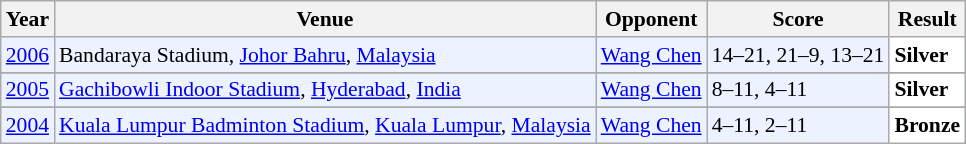<table class="sortable wikitable" style="font-size: 90%;">
<tr>
<th>Year</th>
<th>Venue</th>
<th>Opponent</th>
<th>Score</th>
<th>Result</th>
</tr>
<tr style="background:#ECF2FF">
<td align="center"><a href='#'>2006</a></td>
<td align="left">Bandaraya Stadium, <a href='#'>Johor Bahru</a>, <a href='#'>Malaysia</a></td>
<td align="left"> <a href='#'>Wang Chen</a></td>
<td align="left">14–21, 21–9, 13–21</td>
<td style="text-align:left; background:white"> <strong>Silver</strong></td>
</tr>
<tr>
</tr>
<tr style="background:#ECF2FF">
<td align="center"><a href='#'>2005</a></td>
<td align="left"><a href='#'>Gachibowli Indoor Stadium</a>, <a href='#'>Hyderabad</a>, <a href='#'>India</a></td>
<td align="left"> <a href='#'>Wang Chen</a></td>
<td align="left">8–11, 4–11</td>
<td style="text-align:left; background:white"> <strong>Silver</strong></td>
</tr>
<tr>
</tr>
<tr style="background:#ECF2FF">
<td align="center"><a href='#'>2004</a></td>
<td align="left"><a href='#'>Kuala Lumpur Badminton Stadium</a>, <a href='#'>Kuala Lumpur</a>, <a href='#'>Malaysia</a></td>
<td align="left"> <a href='#'>Wang Chen</a></td>
<td align="left">4–11, 2–11</td>
<td style="text-align:left; background:white"> <strong>Bronze</strong></td>
</tr>
</table>
